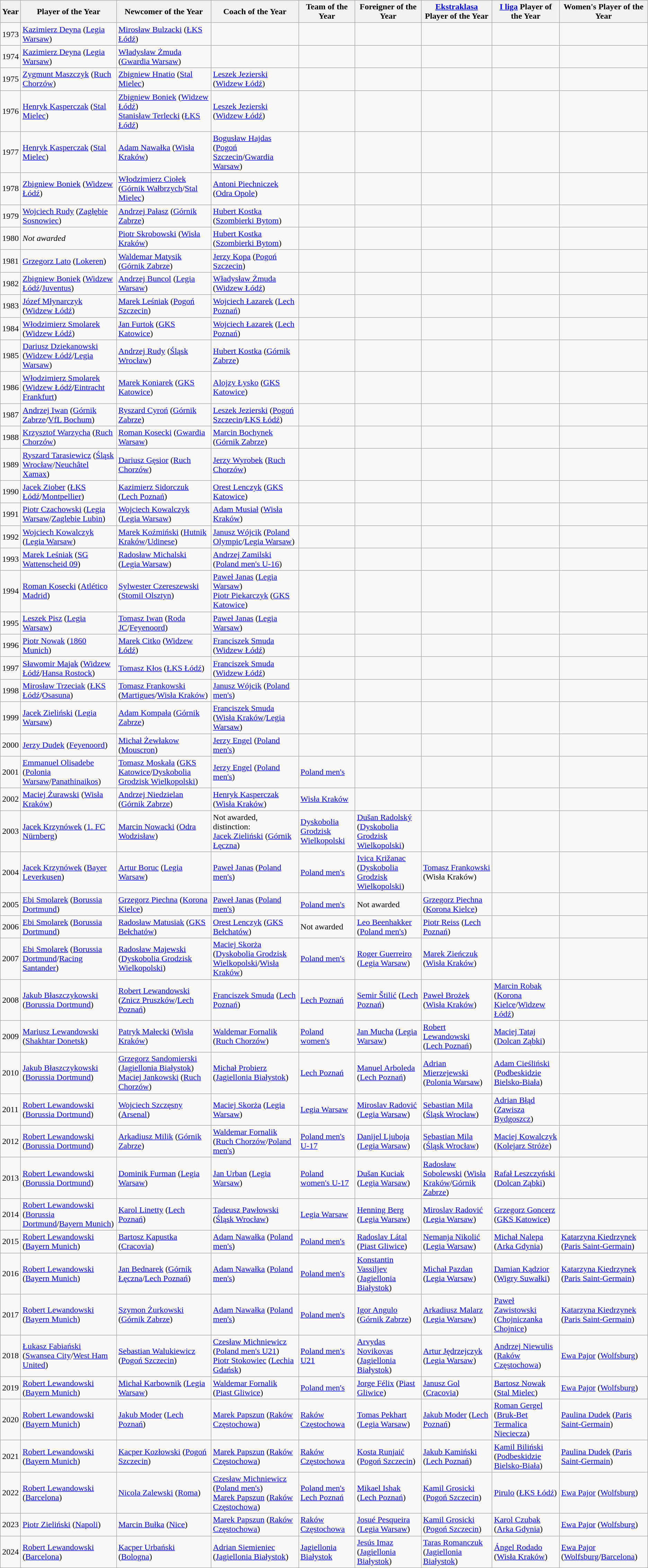<table class="wikitable">
<tr>
<th>Year</th>
<th>Player of the Year</th>
<th>Newcomer of the Year</th>
<th>Coach of the Year</th>
<th>Team of the Year</th>
<th>Foreigner of the Year</th>
<th><a href='#'>Ekstraklasa</a> Player of the Year</th>
<th><a href='#'>I liga</a> Player of the Year</th>
<th>Women's Player of the Year</th>
</tr>
<tr>
<td>1973</td>
<td><a href='#'>Kazimierz Deyna</a> (<a href='#'>Legia Warsaw</a>)</td>
<td><a href='#'>Mirosław Bulzacki</a> (<a href='#'>ŁKS Łódź</a>)</td>
<td></td>
<td></td>
<td></td>
<td></td>
<td></td>
<td></td>
</tr>
<tr>
<td>1974</td>
<td><a href='#'>Kazimierz Deyna</a> (<a href='#'>Legia Warsaw</a>)</td>
<td><a href='#'>Władysław Żmuda</a> (<a href='#'>Gwardia Warsaw</a>)</td>
<td></td>
<td></td>
<td></td>
<td></td>
<td></td>
<td></td>
</tr>
<tr>
<td>1975</td>
<td><a href='#'>Zygmunt Maszczyk</a> (<a href='#'>Ruch Chorzów</a>)</td>
<td><a href='#'>Zbigniew Hnatio</a> (<a href='#'>Stal Mielec</a>)</td>
<td><a href='#'>Leszek Jezierski</a> (<a href='#'>Widzew Łódź</a>)</td>
<td></td>
<td></td>
<td></td>
<td></td>
<td></td>
</tr>
<tr>
<td>1976</td>
<td><a href='#'>Henryk Kasperczak</a> (<a href='#'>Stal Mielec</a>)</td>
<td><a href='#'>Zbigniew Boniek</a> (<a href='#'>Widzew Łódź</a>)<br><a href='#'>Stanisław Terlecki</a> (<a href='#'>ŁKS Łódź</a>)</td>
<td><a href='#'>Leszek Jezierski</a> (<a href='#'>Widzew Łódź</a>)</td>
<td></td>
<td></td>
<td></td>
<td></td>
<td></td>
</tr>
<tr>
<td>1977</td>
<td><a href='#'>Henryk Kasperczak</a> (<a href='#'>Stal Mielec</a>)</td>
<td><a href='#'>Adam Nawałka</a> (<a href='#'>Wisła Kraków</a>)</td>
<td><a href='#'>Bogusław Hajdas</a> (<a href='#'>Pogoń Szczecin</a>/<a href='#'>Gwardia Warsaw</a>)</td>
<td></td>
<td></td>
<td></td>
<td></td>
<td></td>
</tr>
<tr>
<td>1978</td>
<td><a href='#'>Zbigniew Boniek</a> (<a href='#'>Widzew Łódź</a>)</td>
<td><a href='#'>Włodzimierz Ciołek</a> (<a href='#'>Górnik Wałbrzych</a>/<a href='#'>Stal Mielec</a>)</td>
<td><a href='#'>Antoni Piechniczek</a> (<a href='#'>Odra Opole</a>)</td>
<td></td>
<td></td>
<td></td>
<td></td>
<td></td>
</tr>
<tr>
<td>1979</td>
<td><a href='#'>Wojciech Rudy</a> (<a href='#'>Zagłębie Sosnowiec</a>)</td>
<td><a href='#'>Andrzej Pałasz</a> (<a href='#'>Górnik Zabrze</a>)</td>
<td><a href='#'>Hubert Kostka</a> (<a href='#'>Szombierki Bytom</a>)</td>
<td></td>
<td></td>
<td></td>
<td></td>
<td></td>
</tr>
<tr>
<td>1980</td>
<td><em>Not awarded</em></td>
<td><a href='#'>Piotr Skrobowski</a> (<a href='#'>Wisła Kraków</a>)</td>
<td><a href='#'>Hubert Kostka</a> (<a href='#'>Szombierki Bytom</a>)</td>
<td></td>
<td></td>
<td></td>
<td></td>
<td></td>
</tr>
<tr>
<td>1981</td>
<td><a href='#'>Grzegorz Lato</a> (<a href='#'>Lokeren</a>)</td>
<td><a href='#'>Waldemar Matysik</a> (<a href='#'>Górnik Zabrze</a>)</td>
<td><a href='#'>Jerzy Kopa</a> (<a href='#'>Pogoń Szczecin</a>)</td>
<td></td>
<td></td>
<td></td>
<td></td>
<td></td>
</tr>
<tr>
<td>1982</td>
<td><a href='#'>Zbigniew Boniek</a> (<a href='#'>Widzew Łódź</a>/<a href='#'>Juventus</a>)</td>
<td><a href='#'>Andrzej Buncol</a> (<a href='#'>Legia Warsaw</a>)</td>
<td><a href='#'>Władysław Żmuda</a> (<a href='#'>Widzew Łódź</a>)</td>
<td></td>
<td></td>
<td></td>
<td></td>
<td></td>
</tr>
<tr>
<td>1983</td>
<td><a href='#'>Józef Młynarczyk</a> (<a href='#'>Widzew Łódź</a>)</td>
<td><a href='#'>Marek Leśniak</a> (<a href='#'>Pogoń Szczecin</a>)</td>
<td><a href='#'>Wojciech Łazarek</a> (<a href='#'>Lech Poznań</a>)</td>
<td></td>
<td></td>
<td></td>
<td></td>
<td></td>
</tr>
<tr>
<td>1984</td>
<td><a href='#'>Włodzimierz Smolarek</a> (<a href='#'>Widzew Łódź</a>)</td>
<td><a href='#'>Jan Furtok</a> (<a href='#'>GKS Katowice</a>)</td>
<td><a href='#'>Wojciech Łazarek</a> (<a href='#'>Lech Poznań</a>)</td>
<td></td>
<td></td>
<td></td>
<td></td>
<td></td>
</tr>
<tr>
<td>1985</td>
<td><a href='#'>Dariusz Dziekanowski</a> (<a href='#'>Widzew Łódź</a>/<a href='#'>Legia Warsaw</a>)</td>
<td><a href='#'>Andrzej Rudy</a> (<a href='#'>Śląsk Wrocław</a>)</td>
<td><a href='#'>Hubert Kostka</a> (<a href='#'>Górnik Zabrze</a>)</td>
<td></td>
<td></td>
<td></td>
<td></td>
<td></td>
</tr>
<tr>
<td>1986</td>
<td><a href='#'>Włodzimierz Smolarek</a> (<a href='#'>Widzew Łódź</a>/<a href='#'>Eintracht Frankfurt</a>)</td>
<td><a href='#'>Marek Koniarek</a> (<a href='#'>GKS Katowice</a>)</td>
<td><a href='#'>Alojzy Łysko</a> (<a href='#'>GKS Katowice</a>)</td>
<td></td>
<td></td>
<td></td>
<td></td>
<td></td>
</tr>
<tr>
<td>1987</td>
<td><a href='#'>Andrzej Iwan</a> (<a href='#'>Górnik Zabrze</a>/<a href='#'>VfL Bochum</a>)</td>
<td><a href='#'>Ryszard Cyroń</a> (<a href='#'>Górnik Zabrze</a>)</td>
<td><a href='#'>Leszek Jezierski</a> (<a href='#'>Pogoń Szczecin</a>/<a href='#'>ŁKS Łódź</a>)</td>
<td></td>
<td></td>
<td></td>
<td></td>
<td></td>
</tr>
<tr>
<td>1988</td>
<td><a href='#'>Krzysztof Warzycha</a> (<a href='#'>Ruch Chorzów</a>)</td>
<td><a href='#'>Roman Kosecki</a> (<a href='#'>Gwardia Warsaw</a>)</td>
<td><a href='#'>Marcin Bochynek</a> (<a href='#'>Górnik Zabrze</a>)</td>
<td></td>
<td></td>
<td></td>
<td></td>
<td></td>
</tr>
<tr>
<td>1989</td>
<td><a href='#'>Ryszard Tarasiewicz</a> (<a href='#'>Śląsk Wrocław</a>/<a href='#'>Neuchâtel Xamax</a>)</td>
<td><a href='#'>Dariusz Gęsior</a> (<a href='#'>Ruch Chorzów</a>)</td>
<td><a href='#'>Jerzy Wyrobek</a> (<a href='#'>Ruch Chorzów</a>)</td>
<td></td>
<td></td>
<td></td>
<td></td>
<td></td>
</tr>
<tr>
<td>1990</td>
<td><a href='#'>Jacek Ziober</a> (<a href='#'>ŁKS Łódź</a>/<a href='#'>Montpellier</a>)</td>
<td><a href='#'>Kazimierz Sidorczuk</a> (<a href='#'>Lech Poznań</a>)</td>
<td><a href='#'>Orest Lenczyk</a> (<a href='#'>GKS Katowice</a>)</td>
<td></td>
<td></td>
<td></td>
<td></td>
<td></td>
</tr>
<tr>
<td>1991</td>
<td><a href='#'>Piotr Czachowski</a> (<a href='#'>Legia Warsaw</a>/<a href='#'>Zaglebie Lubin</a>)</td>
<td><a href='#'>Wojciech Kowalczyk</a> (<a href='#'>Legia Warsaw</a>)</td>
<td><a href='#'>Adam Musiał</a> (<a href='#'>Wisła Kraków</a>)</td>
<td></td>
<td></td>
<td></td>
<td></td>
<td></td>
</tr>
<tr>
<td>1992</td>
<td><a href='#'>Wojciech Kowalczyk</a> (<a href='#'>Legia Warsaw</a>)</td>
<td><a href='#'>Marek Koźmiński</a> (<a href='#'>Hutnik Kraków</a>/<a href='#'>Udinese</a>)</td>
<td><a href='#'>Janusz Wójcik</a> (<a href='#'>Poland Olympic</a>/<a href='#'>Legia Warsaw</a>)</td>
<td></td>
<td></td>
<td></td>
<td></td>
<td></td>
</tr>
<tr>
<td>1993</td>
<td><a href='#'>Marek Leśniak</a> (<a href='#'>SG Wattenscheid 09</a>)</td>
<td><a href='#'>Radosław Michalski</a> (<a href='#'>Legia Warsaw</a>)</td>
<td><a href='#'>Andrzej Zamilski</a> (<a href='#'>Poland men's U-16</a>)</td>
<td></td>
<td></td>
<td></td>
<td></td>
<td></td>
</tr>
<tr>
<td>1994</td>
<td><a href='#'>Roman Kosecki</a> (<a href='#'>Atlético Madrid</a>)</td>
<td><a href='#'>Sylwester Czereszewski</a> (<a href='#'>Stomil Olsztyn</a>)</td>
<td><a href='#'>Paweł Janas</a> (<a href='#'>Legia Warsaw</a>)<br><a href='#'>Piotr Piekarczyk</a> (<a href='#'>GKS Katowice</a>)</td>
<td></td>
<td></td>
<td></td>
<td></td>
<td></td>
</tr>
<tr>
<td>1995</td>
<td><a href='#'>Leszek Pisz</a> (<a href='#'>Legia Warsaw</a>)</td>
<td><a href='#'>Tomasz Iwan</a> (<a href='#'>Roda JC</a>/<a href='#'>Feyenoord</a>)</td>
<td><a href='#'>Paweł Janas</a> (<a href='#'>Legia Warsaw</a>)</td>
<td></td>
<td></td>
<td></td>
<td></td>
<td></td>
</tr>
<tr>
<td>1996</td>
<td><a href='#'>Piotr Nowak</a> (<a href='#'>1860 Munich</a>)</td>
<td><a href='#'>Marek Citko</a> (<a href='#'>Widzew Łódź</a>)</td>
<td><a href='#'>Franciszek Smuda</a> (<a href='#'>Widzew Łódź</a>)</td>
<td></td>
<td></td>
<td></td>
<td></td>
<td></td>
</tr>
<tr>
<td>1997</td>
<td><a href='#'>Sławomir Majak</a> (<a href='#'>Widzew Łódź</a>/<a href='#'>Hansa Rostock</a>)</td>
<td><a href='#'>Tomasz Kłos</a> (<a href='#'>ŁKS Łódź</a>)</td>
<td><a href='#'>Franciszek Smuda</a> (<a href='#'>Widzew Łódź</a>)</td>
<td></td>
<td></td>
<td></td>
<td></td>
<td></td>
</tr>
<tr>
<td>1998</td>
<td><a href='#'>Mirosław Trzeciak</a> (<a href='#'>ŁKS Łódź</a>/<a href='#'>Osasuna</a>)</td>
<td><a href='#'>Tomasz Frankowski</a> (<a href='#'>Martigues</a>/<a href='#'>Wisła Kraków</a>)</td>
<td><a href='#'>Janusz Wójcik</a> (<a href='#'>Poland men's</a>)</td>
<td></td>
<td></td>
<td></td>
<td></td>
<td></td>
</tr>
<tr>
<td>1999</td>
<td><a href='#'>Jacek Zieliński</a> (<a href='#'>Legia Warsaw</a>)</td>
<td><a href='#'>Adam Kompała</a> (<a href='#'>Górnik Zabrze</a>)</td>
<td><a href='#'>Franciszek Smuda</a> (<a href='#'>Wisła Kraków</a>/<a href='#'>Legia Warsaw</a>)</td>
<td></td>
<td></td>
<td></td>
<td></td>
<td></td>
</tr>
<tr>
<td>2000</td>
<td><a href='#'>Jerzy Dudek</a> (<a href='#'>Feyenoord</a>)</td>
<td><a href='#'>Michał Żewłakow</a> (<a href='#'>Mouscron</a>)</td>
<td><a href='#'>Jerzy Engel</a> (<a href='#'>Poland men's</a>)</td>
<td></td>
<td></td>
<td></td>
<td></td>
<td></td>
</tr>
<tr>
<td>2001</td>
<td><a href='#'>Emmanuel Olisadebe</a> (<a href='#'>Polonia Warsaw</a>/<a href='#'>Panathinaikos</a>)</td>
<td><a href='#'>Tomasz Moskała</a> (<a href='#'>GKS Katowice</a>/<a href='#'>Dyskobolia Grodzisk Wielkopolski</a>)</td>
<td><a href='#'>Jerzy Engel</a> (<a href='#'>Poland men's</a>)</td>
<td><a href='#'>Poland men's</a></td>
<td></td>
<td></td>
<td></td>
<td></td>
</tr>
<tr>
<td>2002</td>
<td><a href='#'>Maciej Żurawski</a> (<a href='#'>Wisła Kraków</a>)</td>
<td><a href='#'>Andrzej Niedzielan</a> (<a href='#'>Górnik Zabrze</a>)</td>
<td><a href='#'>Henryk Kasperczak</a> (<a href='#'>Wisła Kraków</a>)</td>
<td><a href='#'>Wisła Kraków</a></td>
<td></td>
<td></td>
<td></td>
<td></td>
</tr>
<tr>
<td>2003</td>
<td><a href='#'>Jacek Krzynówek</a> (<a href='#'>1. FC Nürnberg</a>)</td>
<td><a href='#'>Marcin Nowacki</a> (<a href='#'>Odra Wodzisław</a>)</td>
<td>Not awarded, distinction:<br><a href='#'>Jacek Zieliński</a> (<a href='#'>Górnik Łęczna</a>)</td>
<td><a href='#'>Dyskobolia Grodzisk Wielkopolski</a></td>
<td> <a href='#'>Dušan Radolský</a> (<a href='#'>Dyskobolia Grodzisk Wielkopolski</a>)</td>
<td></td>
<td></td>
<td></td>
</tr>
<tr>
<td>2004</td>
<td><a href='#'>Jacek Krzynówek</a> (<a href='#'>Bayer Leverkusen</a>)</td>
<td><a href='#'>Artur Boruc</a> (<a href='#'>Legia Warsaw</a>)</td>
<td><a href='#'>Paweł Janas</a> (<a href='#'>Poland men's</a>)</td>
<td><a href='#'>Poland men's</a></td>
<td> <a href='#'>Ivica Križanac</a> (<a href='#'>Dyskobolia Grodzisk Wielkopolski</a>)</td>
<td><a href='#'>Tomasz Frankowski</a> (Wisła Kraków)</td>
<td></td>
<td></td>
</tr>
<tr>
<td>2005</td>
<td><a href='#'>Ebi Smolarek</a> (<a href='#'>Borussia Dortmund</a>)</td>
<td><a href='#'>Grzegorz Piechna</a> (<a href='#'>Korona Kielce</a>)</td>
<td><a href='#'>Paweł Janas</a> (<a href='#'>Poland men's</a>)</td>
<td><a href='#'>Poland men's</a></td>
<td>Not awarded</td>
<td><a href='#'>Grzegorz Piechna</a> (<a href='#'>Korona Kielce</a>)</td>
<td></td>
<td></td>
</tr>
<tr>
<td>2006</td>
<td><a href='#'>Ebi Smolarek</a> (<a href='#'>Borussia Dortmund</a>)</td>
<td><a href='#'>Radosław Matusiak</a> (<a href='#'>GKS Bełchatów</a>)</td>
<td><a href='#'>Orest Lenczyk</a> (<a href='#'>GKS Bełchatów</a>)</td>
<td>Not awarded</td>
<td> <a href='#'>Leo Beenhakker</a> (<a href='#'>Poland men's</a>)</td>
<td><a href='#'>Piotr Reiss</a> (<a href='#'>Lech Poznań</a>)</td>
<td></td>
<td></td>
</tr>
<tr>
<td>2007</td>
<td><a href='#'>Ebi Smolarek</a> (<a href='#'>Borussia Dortmund</a>/<a href='#'>Racing Santander</a>)</td>
<td><a href='#'>Radosław Majewski</a> (<a href='#'>Dyskobolia Grodzisk Wielkopolski</a>)</td>
<td><a href='#'>Maciej Skorża</a> (<a href='#'>Dyskobolia Grodzisk Wielkopolski</a>/<a href='#'>Wisła Kraków</a>)</td>
<td><a href='#'>Poland men's</a></td>
<td> <a href='#'>Roger Guerreiro</a> (<a href='#'>Legia Warsaw</a>)</td>
<td><a href='#'>Marek Zieńczuk</a> (<a href='#'>Wisła Kraków</a>)</td>
<td></td>
<td></td>
</tr>
<tr>
<td>2008</td>
<td><a href='#'>Jakub Błaszczykowski</a> (<a href='#'>Borussia Dortmund</a>)</td>
<td><a href='#'>Robert Lewandowski</a> (<a href='#'>Znicz Pruszków</a>/<a href='#'>Lech Poznań</a>)</td>
<td><a href='#'>Franciszek Smuda</a> (<a href='#'>Lech Poznań</a>)</td>
<td><a href='#'>Lech Poznań</a></td>
<td> <a href='#'>Semir Štilić</a> (<a href='#'>Lech Poznań</a>)</td>
<td><a href='#'>Paweł Brożek</a> (<a href='#'>Wisła Kraków</a>)</td>
<td><a href='#'>Marcin Robak</a> (<a href='#'>Korona Kielce</a>/<a href='#'>Widzew Łódź</a>)</td>
<td></td>
</tr>
<tr>
<td>2009</td>
<td><a href='#'>Mariusz Lewandowski</a> (<a href='#'>Shakhtar Donetsk</a>)</td>
<td><a href='#'>Patryk Małecki</a> (<a href='#'>Wisła Kraków</a>)</td>
<td><a href='#'>Waldemar Fornalik</a> (<a href='#'>Ruch Chorzów</a>)</td>
<td><a href='#'>Poland women's</a></td>
<td> <a href='#'>Jan Mucha</a> (<a href='#'>Legia Warsaw</a>)</td>
<td><a href='#'>Robert Lewandowski</a> (<a href='#'>Lech Poznań</a>)</td>
<td><a href='#'>Maciej Tataj</a> (<a href='#'>Dolcan Ząbki</a>)</td>
<td></td>
</tr>
<tr>
<td>2010</td>
<td><a href='#'>Jakub Błaszczykowski</a> (<a href='#'>Borussia Dortmund</a>)</td>
<td><a href='#'>Grzegorz Sandomierski</a> (<a href='#'>Jagiellonia Białystok</a>)<br><a href='#'>Maciej Jankowski</a> (<a href='#'>Ruch Chorzów</a>)</td>
<td><a href='#'>Michał Probierz</a> (<a href='#'>Jagiellonia Białystok</a>)</td>
<td><a href='#'>Lech Poznań</a></td>
<td> <a href='#'>Manuel Arboleda</a> (<a href='#'>Lech Poznań</a>)</td>
<td><a href='#'>Adrian Mierzejewski</a> (<a href='#'>Polonia Warsaw</a>)</td>
<td><a href='#'>Adam Cieśliński</a> (<a href='#'>Podbeskidzie Bielsko-Biała</a>)</td>
<td></td>
</tr>
<tr>
<td>2011</td>
<td><a href='#'>Robert Lewandowski</a> (<a href='#'>Borussia Dortmund</a>)</td>
<td><a href='#'>Wojciech Szczęsny</a> (<a href='#'>Arsenal</a>)</td>
<td><a href='#'>Maciej Skorża</a> (<a href='#'>Legia Warsaw</a>)</td>
<td><a href='#'>Legia Warsaw</a></td>
<td> <a href='#'>Miroslav Radović</a> (<a href='#'>Legia Warsaw</a>)</td>
<td><a href='#'>Sebastian Mila</a> (<a href='#'>Śląsk Wrocław</a>)</td>
<td><a href='#'>Adrian Błąd</a> (<a href='#'>Zawisza Bydgoszcz</a>)</td>
<td></td>
</tr>
<tr>
<td>2012</td>
<td><a href='#'>Robert Lewandowski</a> (<a href='#'>Borussia Dortmund</a>)</td>
<td><a href='#'>Arkadiusz Milik</a> (<a href='#'>Górnik Zabrze</a>)</td>
<td><a href='#'>Waldemar Fornalik</a> (<a href='#'>Ruch Chorzów</a>/<a href='#'>Poland men's</a>)</td>
<td><a href='#'>Poland men's U-17</a></td>
<td> <a href='#'>Danijel Ljuboja</a> (<a href='#'>Legia Warsaw</a>)</td>
<td><a href='#'>Sebastian Mila</a> (<a href='#'>Śląsk Wrocław</a>)</td>
<td><a href='#'>Maciej Kowalczyk</a> (<a href='#'>Kolejarz Stróże</a>)</td>
<td></td>
</tr>
<tr>
<td>2013</td>
<td><a href='#'>Robert Lewandowski</a> (<a href='#'>Borussia Dortmund</a>)</td>
<td><a href='#'>Dominik Furman</a> (<a href='#'>Legia Warsaw</a>)</td>
<td><a href='#'>Jan Urban</a> (<a href='#'>Legia Warsaw</a>)</td>
<td><a href='#'>Poland women's U-17</a></td>
<td> <a href='#'>Dušan Kuciak</a> (<a href='#'>Legia Warsaw</a>)</td>
<td><a href='#'>Radosław Sobolewski</a> (<a href='#'>Wisła Kraków</a>/<a href='#'>Górnik Zabrze</a>)</td>
<td><a href='#'>Rafał Leszczyński</a> (<a href='#'>Dolcan Ząbki</a>)</td>
<td></td>
</tr>
<tr>
<td>2014</td>
<td><a href='#'>Robert Lewandowski</a> (<a href='#'>Borussia Dortmund</a>/<a href='#'>Bayern Munich</a>)</td>
<td><a href='#'>Karol Linetty</a> (<a href='#'>Lech Poznań</a>)</td>
<td><a href='#'>Tadeusz Pawłowski</a> (<a href='#'>Śląsk Wrocław</a>)</td>
<td><a href='#'>Legia Warsaw</a></td>
<td> <a href='#'>Henning Berg</a> (<a href='#'>Legia Warsaw</a>)</td>
<td> <a href='#'>Miroslav Radović</a> (<a href='#'>Legia Warsaw</a>)</td>
<td><a href='#'>Grzegorz Goncerz</a> (<a href='#'>GKS Katowice</a>)</td>
<td></td>
</tr>
<tr>
<td>2015</td>
<td><a href='#'>Robert Lewandowski</a> (<a href='#'>Bayern Munich</a>)</td>
<td><a href='#'>Bartosz Kapustka</a> (<a href='#'>Cracovia</a>)</td>
<td><a href='#'>Adam Nawałka</a> (<a href='#'>Poland men's</a>)</td>
<td><a href='#'>Poland men's</a></td>
<td> <a href='#'>Radoslav Látal</a> (<a href='#'>Piast Gliwice</a>)</td>
<td> <a href='#'>Nemanja Nikolić</a> (<a href='#'>Legia Warsaw</a>)</td>
<td><a href='#'>Michał Nalepa</a> (<a href='#'>Arka Gdynia</a>)</td>
<td><a href='#'>Katarzyna Kiedrzynek</a> (<a href='#'>Paris Saint-Germain</a>)</td>
</tr>
<tr>
<td>2016</td>
<td><a href='#'>Robert Lewandowski</a> (<a href='#'>Bayern Munich</a>)</td>
<td><a href='#'>Jan Bednarek</a> (<a href='#'>Górnik Łęczna</a>/<a href='#'>Lech Poznań</a>)</td>
<td><a href='#'>Adam Nawałka</a> (<a href='#'>Poland men's</a>)</td>
<td><a href='#'>Poland men's</a></td>
<td> <a href='#'>Konstantin Vassiljev</a> (<a href='#'>Jagiellonia Białystok</a>)</td>
<td><a href='#'>Michał Pazdan</a> (<a href='#'>Legia Warsaw</a>)</td>
<td><a href='#'>Damian Kądzior</a> (<a href='#'>Wigry Suwałki</a>)</td>
<td><a href='#'>Katarzyna Kiedrzynek</a> (<a href='#'>Paris Saint-Germain</a>)</td>
</tr>
<tr>
<td>2017</td>
<td><a href='#'>Robert Lewandowski</a> (<a href='#'>Bayern Munich</a>)</td>
<td><a href='#'>Szymon Żurkowski</a> (<a href='#'>Górnik Zabrze</a>)</td>
<td><a href='#'>Adam Nawałka</a> (<a href='#'>Poland men's</a>)</td>
<td><a href='#'>Poland men's</a></td>
<td> <a href='#'>Igor Angulo</a> (<a href='#'>Górnik Zabrze</a>)</td>
<td><a href='#'>Arkadiusz Malarz</a> (<a href='#'>Legia Warsaw</a>)</td>
<td><a href='#'>Paweł Zawistowski</a> (<a href='#'>Chojniczanka Chojnice</a>)</td>
<td><a href='#'>Katarzyna Kiedrzynek</a> (<a href='#'>Paris Saint-Germain</a>)</td>
</tr>
<tr>
<td>2018</td>
<td><a href='#'>Łukasz Fabiański</a> (<a href='#'>Swansea City</a>/<a href='#'>West Ham United</a>)</td>
<td><a href='#'>Sebastian Walukiewicz</a> (<a href='#'>Pogoń Szczecin</a>)</td>
<td><a href='#'>Czesław Michniewicz</a> (<a href='#'>Poland men's U21</a>)<br><a href='#'>Piotr Stokowiec</a> (<a href='#'>Lechia Gdańsk</a>)</td>
<td><a href='#'>Poland men's U21</a></td>
<td> <a href='#'>Arvydas Novikovas</a> (<a href='#'>Jagiellonia Białystok</a>)</td>
<td><a href='#'>Artur Jędrzejczyk</a> (<a href='#'>Legia Warsaw</a>)</td>
<td><a href='#'>Andrzej Niewulis</a> (<a href='#'>Raków Częstochowa</a>)</td>
<td><a href='#'>Ewa Pajor</a> (<a href='#'>Wolfsburg</a>)</td>
</tr>
<tr>
<td>2019</td>
<td><a href='#'>Robert Lewandowski</a> (<a href='#'>Bayern Munich</a>)</td>
<td><a href='#'>Michał Karbownik</a> (<a href='#'>Legia Warsaw</a>)</td>
<td><a href='#'>Waldemar Fornalik</a> (<a href='#'>Piast Gliwice</a>)</td>
<td><a href='#'>Poland men's</a></td>
<td> <a href='#'>Jorge Félix</a> (<a href='#'>Piast Gliwice</a>)</td>
<td><a href='#'>Janusz Gol</a> (<a href='#'>Cracovia</a>)</td>
<td><a href='#'>Bartosz Nowak</a> (<a href='#'>Stal Mielec</a>)</td>
<td><a href='#'>Ewa Pajor</a> (<a href='#'>Wolfsburg</a>)</td>
</tr>
<tr>
<td>2020</td>
<td><a href='#'>Robert Lewandowski</a> (<a href='#'>Bayern Munich</a>)</td>
<td><a href='#'>Jakub Moder</a> (<a href='#'>Lech Poznań</a>)</td>
<td><a href='#'>Marek Papszun</a> (<a href='#'>Raków Częstochowa</a>)</td>
<td><a href='#'>Raków Częstochowa</a></td>
<td> <a href='#'>Tomas Pekhart</a> (<a href='#'>Legia Warsaw</a>)</td>
<td><a href='#'>Jakub Moder</a> (<a href='#'>Lech Poznań</a>)</td>
<td> <a href='#'>Roman Gergel</a> (<a href='#'>Bruk-Bet Termalica Nieciecza</a>)</td>
<td><a href='#'>Paulina Dudek</a> (<a href='#'>Paris Saint-Germain</a>)</td>
</tr>
<tr>
<td>2021</td>
<td><a href='#'>Robert Lewandowski</a> (<a href='#'>Bayern Munich</a>)</td>
<td><a href='#'>Kacper Kozłowski</a> (<a href='#'>Pogoń Szczecin</a>)</td>
<td><a href='#'>Marek Papszun</a> (<a href='#'>Raków Częstochowa</a>)</td>
<td><a href='#'>Raków Częstochowa</a></td>
<td> <a href='#'>Kosta Runjaić</a> (<a href='#'>Pogoń Szczecin</a>)</td>
<td><a href='#'>Jakub Kamiński</a> (<a href='#'>Lech Poznań</a>)</td>
<td><a href='#'>Kamil Biliński</a> (<a href='#'>Podbeskidzie Bielsko-Biała</a>)</td>
<td><a href='#'>Paulina Dudek</a> (<a href='#'>Paris Saint-Germain</a>)</td>
</tr>
<tr>
<td>2022</td>
<td><a href='#'>Robert Lewandowski</a> (<a href='#'>Barcelona</a>)</td>
<td><a href='#'>Nicola Zalewski</a> (<a href='#'>Roma</a>)</td>
<td><a href='#'>Czesław Michniewicz</a> (<a href='#'>Poland men's</a>) <br><a href='#'>Marek Papszun</a> (<a href='#'>Raków Częstochowa</a>)</td>
<td><a href='#'>Poland men's</a><br> <a href='#'>Lech Poznań</a></td>
<td> <a href='#'>Mikael Ishak</a> (<a href='#'>Lech Poznań</a>)</td>
<td><a href='#'>Kamil Grosicki</a> (<a href='#'>Pogoń Szczecin</a>)</td>
<td> <a href='#'>Pirulo</a> (<a href='#'>ŁKS Łódź</a>)</td>
<td><a href='#'>Ewa Pajor</a> (<a href='#'>Wolfsburg</a>)</td>
</tr>
<tr>
<td>2023</td>
<td><a href='#'>Piotr Zieliński</a> (<a href='#'>Napoli</a>)</td>
<td><a href='#'>Marcin Bułka</a> (<a href='#'>Nice</a>)</td>
<td><a href='#'>Marek Papszun</a> (<a href='#'>Raków Częstochowa</a>)</td>
<td><a href='#'>Raków Częstochowa</a></td>
<td> <a href='#'>Josué Pesqueira</a> (<a href='#'>Legia Warsaw</a>)</td>
<td><a href='#'>Kamil Grosicki</a> (<a href='#'>Pogoń Szczecin</a>)</td>
<td><a href='#'>Karol Czubak</a> (<a href='#'>Arka Gdynia</a>)</td>
<td><a href='#'>Ewa Pajor</a> (<a href='#'>Wolfsburg</a>)</td>
</tr>
<tr>
<td>2024</td>
<td><a href='#'>Robert Lewandowski</a> (<a href='#'>Barcelona</a>)</td>
<td><a href='#'>Kacper Urbański</a> (<a href='#'>Bologna</a>)</td>
<td><a href='#'>Adrian Siemieniec</a> (<a href='#'>Jagiellonia Białystok</a>)</td>
<td><a href='#'>Jagiellonia Białystok</a></td>
<td> <a href='#'>Jesús Imaz</a> (<a href='#'>Jagiellonia Białystok</a>)</td>
<td><a href='#'>Taras Romanczuk</a> (<a href='#'>Jagiellonia Białystok</a>)</td>
<td> <a href='#'>Ángel Rodado</a> (<a href='#'>Wisła Kraków</a>)</td>
<td><a href='#'>Ewa Pajor</a> (<a href='#'>Wolfsburg</a>/<a href='#'>Barcelona</a>)</td>
</tr>
</table>
